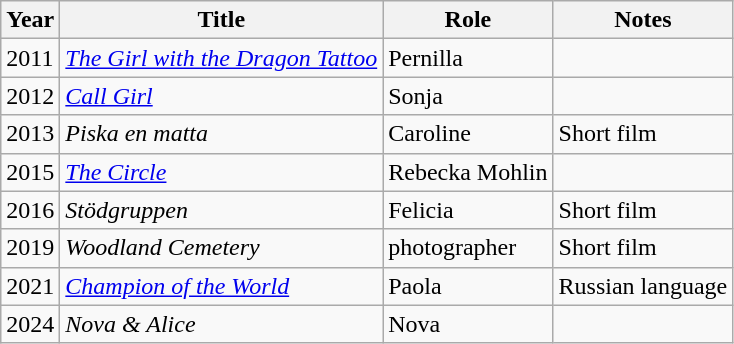<table class="wikitable sortable">
<tr>
<th>Year</th>
<th>Title</th>
<th>Role</th>
<th class="unsortable">Notes</th>
</tr>
<tr>
<td>2011</td>
<td><em><a href='#'>The Girl with the Dragon Tattoo</a></em></td>
<td>Pernilla</td>
<td></td>
</tr>
<tr>
<td>2012</td>
<td><em><a href='#'>Call Girl</a></em></td>
<td>Sonja</td>
<td></td>
</tr>
<tr>
<td>2013</td>
<td><em>Piska en matta</em></td>
<td>Caroline</td>
<td>Short film</td>
</tr>
<tr>
<td>2015</td>
<td><em><a href='#'>The Circle</a></em></td>
<td>Rebecka Mohlin</td>
<td></td>
</tr>
<tr>
<td>2016</td>
<td><em>Stödgruppen</em></td>
<td>Felicia</td>
<td>Short film</td>
</tr>
<tr>
<td>2019</td>
<td><em>Woodland Cemetery</em></td>
<td>photographer</td>
<td>Short film</td>
</tr>
<tr>
<td>2021</td>
<td><em><a href='#'>Champion of the World</a></em></td>
<td>Paola</td>
<td>Russian language</td>
</tr>
<tr>
<td>2024</td>
<td><em>Nova & Alice</em></td>
<td>Nova</td>
<td></td>
</tr>
</table>
